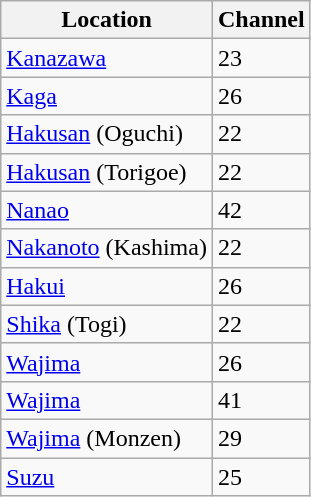<table class="wikitable sortable">
<tr>
<th>Location</th>
<th>Channel</th>
</tr>
<tr>
<td><a href='#'>Kanazawa</a></td>
<td>23</td>
</tr>
<tr>
<td><a href='#'>Kaga</a></td>
<td>26</td>
</tr>
<tr>
<td><a href='#'>Hakusan</a> (Oguchi)</td>
<td>22</td>
</tr>
<tr>
<td><a href='#'>Hakusan</a> (Torigoe)</td>
<td>22</td>
</tr>
<tr>
<td><a href='#'>Nanao</a></td>
<td>42</td>
</tr>
<tr>
<td><a href='#'>Nakanoto</a> (Kashima)</td>
<td>22</td>
</tr>
<tr>
<td><a href='#'>Hakui</a></td>
<td>26</td>
</tr>
<tr>
<td><a href='#'>Shika</a> (Togi)</td>
<td>22</td>
</tr>
<tr>
<td><a href='#'>Wajima</a></td>
<td>26</td>
</tr>
<tr>
<td><a href='#'>Wajima</a></td>
<td>41</td>
</tr>
<tr>
<td><a href='#'>Wajima</a> (Monzen)</td>
<td>29</td>
</tr>
<tr>
<td><a href='#'>Suzu</a></td>
<td>25</td>
</tr>
</table>
